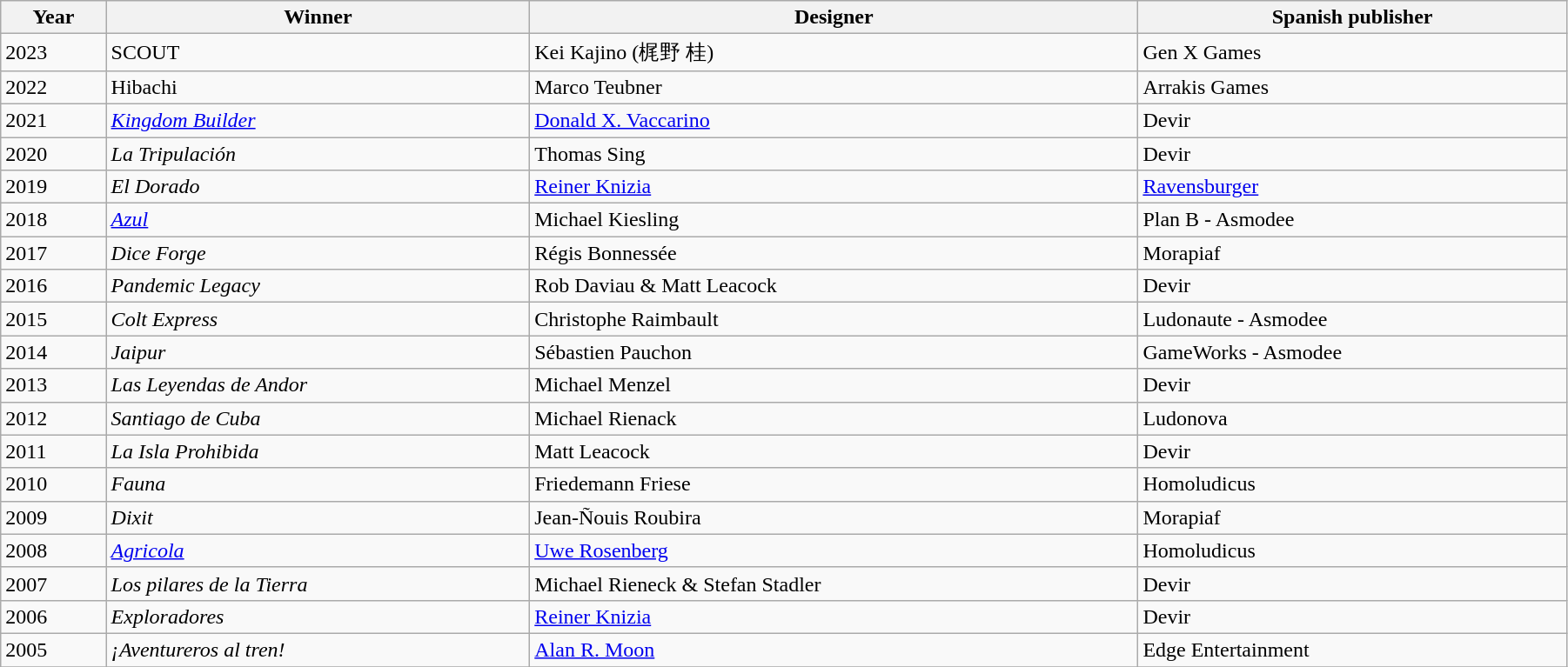<table class="wikitable" style="width:95%;">
<tr>
<th>Year</th>
<th>Winner</th>
<th>Designer</th>
<th>Spanish publisher</th>
</tr>
<tr>
<td>2023</td>
<td>SCOUT</td>
<td>Kei Kajino (梶野 桂)</td>
<td>Gen X Games</td>
</tr>
<tr>
<td>2022</td>
<td>Hibachi</td>
<td>Marco Teubner</td>
<td>Arrakis Games</td>
</tr>
<tr>
<td>2021</td>
<td><em><a href='#'>Kingdom Builder</a></em></td>
<td><a href='#'>Donald X. Vaccarino</a></td>
<td>Devir</td>
</tr>
<tr>
<td>2020</td>
<td><em>La Tripulación</em></td>
<td>Thomas Sing</td>
<td>Devir</td>
</tr>
<tr>
<td>2019</td>
<td><em>El Dorado</em></td>
<td><a href='#'>Reiner Knizia</a></td>
<td><a href='#'>Ravensburger</a></td>
</tr>
<tr>
<td>2018</td>
<td><em><a href='#'>Azul</a></em></td>
<td>Michael Kiesling</td>
<td>Plan B - Asmodee</td>
</tr>
<tr>
<td>2017</td>
<td><em>Dice Forge</em></td>
<td>Régis Bonnessée</td>
<td>Morapiaf</td>
</tr>
<tr>
<td>2016</td>
<td><em>Pandemic Legacy</em></td>
<td>Rob Daviau & Matt Leacock</td>
<td>Devir</td>
</tr>
<tr>
<td>2015</td>
<td><em>Colt Express</em></td>
<td>Christophe Raimbault</td>
<td>Ludonaute - Asmodee</td>
</tr>
<tr>
<td>2014</td>
<td><em>Jaipur</em></td>
<td>Sébastien Pauchon</td>
<td>GameWorks - Asmodee</td>
</tr>
<tr>
<td>2013</td>
<td><em>Las Leyendas de Andor</em></td>
<td>Michael Menzel</td>
<td>Devir</td>
</tr>
<tr>
<td>2012</td>
<td><em>Santiago de Cuba</em></td>
<td>Michael Rienack</td>
<td>Ludonova</td>
</tr>
<tr>
<td>2011</td>
<td><em>La Isla Prohibida</em></td>
<td>Matt Leacock</td>
<td>Devir</td>
</tr>
<tr>
<td>2010</td>
<td><em>Fauna</em></td>
<td>Friedemann Friese</td>
<td>Homoludicus</td>
</tr>
<tr>
<td>2009</td>
<td><em>Dixit</em></td>
<td>Jean-Ñouis Roubira</td>
<td>Morapiaf</td>
</tr>
<tr>
<td>2008</td>
<td><em><a href='#'>Agricola</a></em></td>
<td><a href='#'>Uwe Rosenberg</a></td>
<td>Homoludicus</td>
</tr>
<tr>
<td>2007</td>
<td><em>Los pilares de la Tierra</em></td>
<td>Michael Rieneck & Stefan Stadler</td>
<td>Devir</td>
</tr>
<tr>
<td>2006</td>
<td><em>Exploradores</em></td>
<td><a href='#'>Reiner Knizia</a></td>
<td>Devir</td>
</tr>
<tr>
<td>2005</td>
<td><em>¡Aventureros al tren!</em></td>
<td><a href='#'>Alan R. Moon</a></td>
<td>Edge Entertainment</td>
</tr>
<tr>
</tr>
</table>
